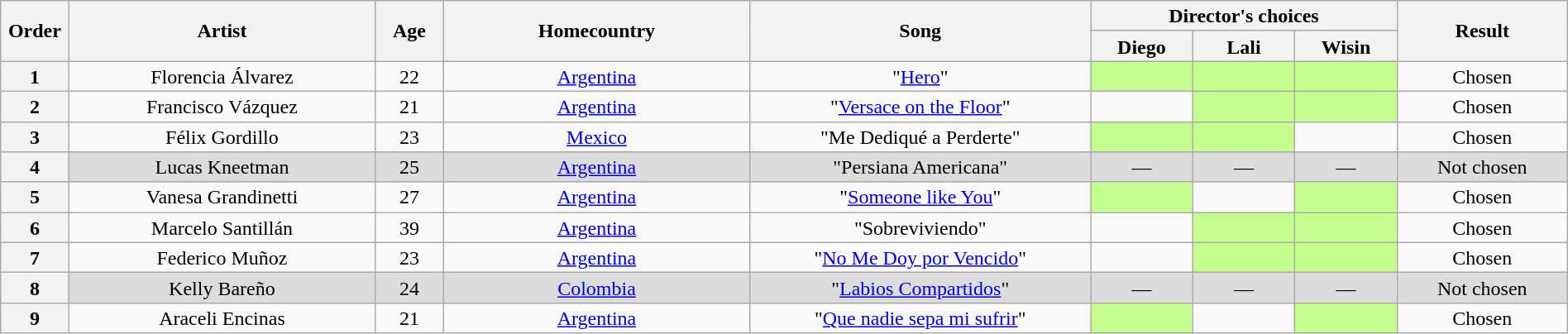<table class="wikitable" style="text-align:center; line-height:17px; width:100%;">
<tr>
<th scope="col" rowspan="2" style="width:04%;">Order</th>
<th scope="col" rowspan="2" style="width:18%;">Artist</th>
<th scope="col" rowspan="2" style="width:04%;">Age</th>
<th scope="col" rowspan="2" style="width:18%;">Homecountry</th>
<th scope="col" rowspan="2" style="width:20%;">Song</th>
<th scope="col" colspan="3" style="width:24%;">Director's choices</th>
<th scope="col" rowspan="2" style="width:10%;">Result</th>
</tr>
<tr>
<th style="width:06%;">Diego</th>
<th style="width:06%;">Lali</th>
<th style="width:06%;">Wisin</th>
</tr>
<tr>
<th>1</th>
<td>Florencia Álvarez</td>
<td>22</td>
<td><a href='#'>Argentina</a></td>
<td>"<a href='#'>Hero</a>"</td>
<td style="background:#c6fd8f;"><strong></strong></td>
<td style="background:#c6fd8f;"><strong></strong></td>
<td style="background:#c6fd8f;"><strong></strong></td>
<td>Chosen</td>
</tr>
<tr>
<th>2</th>
<td>Francisco Vázquez</td>
<td>21</td>
<td><a href='#'>Argentina</a></td>
<td>"<a href='#'>Versace on the Floor</a>"</td>
<td><strong></strong></td>
<td style="background:#c6fd8f;"><strong></strong></td>
<td style="background:#c6fd8f;"><strong></strong></td>
<td>Chosen</td>
</tr>
<tr>
<th>3</th>
<td>Félix Gordillo</td>
<td>23</td>
<td><a href='#'>Mexico</a></td>
<td>"Me Dediqué a Perderte"</td>
<td style="background:#c6fd8f;"><strong></strong></td>
<td style="background:#c6fd8f;"><strong></strong></td>
<td><strong></strong></td>
<td>Chosen</td>
</tr>
<tr style="background:#DCDCDC;">
<th>4</th>
<td>Lucas Kneetman</td>
<td>25</td>
<td><a href='#'>Argentina</a></td>
<td>"Persiana Americana"</td>
<td>—</td>
<td>—</td>
<td>—</td>
<td>Not chosen</td>
</tr>
<tr>
<th>5</th>
<td>Vanesa Grandinetti</td>
<td>27</td>
<td><a href='#'>Argentina</a></td>
<td>"<a href='#'>Someone like You</a>"</td>
<td style="background:#c6fd8f;"><strong></strong></td>
<td><strong></strong></td>
<td style="background:#c6fd8f;"><strong></strong></td>
<td>Chosen</td>
</tr>
<tr>
<th>6</th>
<td>Marcelo Santillán</td>
<td>39</td>
<td><a href='#'>Argentina</a></td>
<td>"Sobreviviendo"</td>
<td><strong></strong></td>
<td style="background:#c6fd8f;"><strong></strong></td>
<td style="background:#c6fd8f;"><strong></strong></td>
<td>Chosen</td>
</tr>
<tr>
<th>7</th>
<td>Federico Muñoz</td>
<td>23</td>
<td><a href='#'>Argentina</a></td>
<td>"<a href='#'>No Me Doy por Vencido</a>"</td>
<td><strong></strong></td>
<td style="background:#c6fd8f;"><strong></strong></td>
<td style="background:#c6fd8f;"><strong></strong></td>
<td>Chosen</td>
</tr>
<tr style="background:#DCDCDC;">
<th>8</th>
<td>Kelly Bareño</td>
<td>24</td>
<td><a href='#'>Colombia</a></td>
<td>"<a href='#'>Labios Compartidos</a>"</td>
<td>—</td>
<td>—</td>
<td>—</td>
<td>Not chosen</td>
</tr>
<tr>
<th>9</th>
<td>Araceli Encinas</td>
<td>21</td>
<td><a href='#'>Argentina</a></td>
<td>"<a href='#'>Que nadie sepa mi sufrir</a>"</td>
<td style="background:#c6fd8f;"><strong></strong></td>
<td><strong></strong></td>
<td style="background:#c6fd8f;"><strong></strong></td>
<td>Chosen</td>
</tr>
</table>
